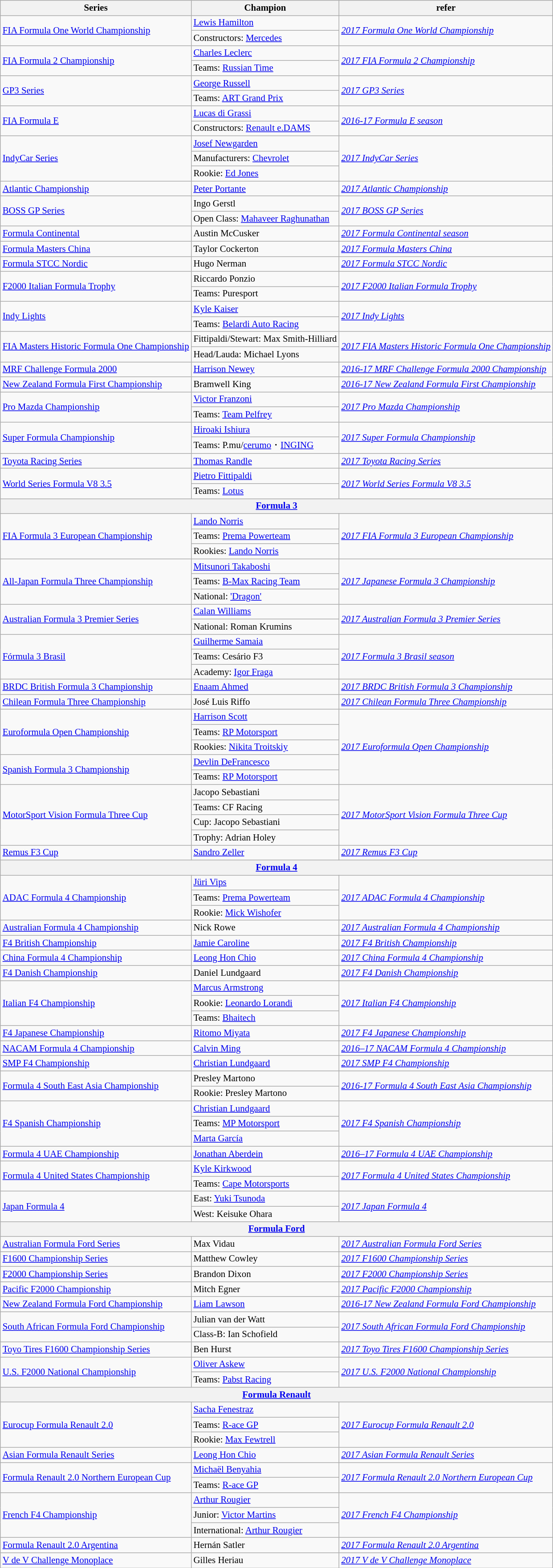<table class="wikitable" style="font-size: 87%;">
<tr>
<th>Series</th>
<th>Champion</th>
<th>refer</th>
</tr>
<tr>
<td rowspan=2><a href='#'>FIA Formula One World Championship</a></td>
<td> <a href='#'>Lewis Hamilton</a></td>
<td rowspan=2><em><a href='#'>2017 Formula One World Championship</a></em></td>
</tr>
<tr>
<td>Constructors:  <a href='#'>Mercedes</a></td>
</tr>
<tr>
<td rowspan=2><a href='#'>FIA Formula 2 Championship</a></td>
<td> <a href='#'>Charles Leclerc</a></td>
<td rowspan=2><em><a href='#'>2017 FIA Formula 2 Championship</a></em></td>
</tr>
<tr>
<td>Teams:  <a href='#'>Russian Time</a></td>
</tr>
<tr>
<td rowspan=2><a href='#'>GP3 Series</a></td>
<td> <a href='#'>George Russell</a></td>
<td rowspan=2><em><a href='#'>2017 GP3 Series</a></em></td>
</tr>
<tr>
<td>Teams:  <a href='#'>ART Grand Prix</a></td>
</tr>
<tr>
<td rowspan=2><a href='#'>FIA Formula E</a></td>
<td> <a href='#'>Lucas di Grassi</a></td>
<td rowspan=2><em><a href='#'>2016-17 Formula E season</a></em></td>
</tr>
<tr>
<td>Constructors:  <a href='#'>Renault e.DAMS</a></td>
</tr>
<tr>
<td rowspan=3><a href='#'>IndyCar Series</a></td>
<td> <a href='#'>Josef Newgarden</a></td>
<td rowspan=3><em><a href='#'>2017 IndyCar Series</a></em></td>
</tr>
<tr>
<td>Manufacturers:  <a href='#'>Chevrolet</a></td>
</tr>
<tr>
<td>Rookie:  <a href='#'>Ed Jones</a></td>
</tr>
<tr>
<td><a href='#'>Atlantic Championship</a></td>
<td> <a href='#'>Peter Portante</a></td>
<td><em><a href='#'>2017 Atlantic Championship</a></em></td>
</tr>
<tr>
<td rowspan=2><a href='#'>BOSS GP Series</a></td>
<td> Ingo Gerstl</td>
<td rowspan=2><em><a href='#'>2017 BOSS GP Series</a></em></td>
</tr>
<tr>
<td>Open Class:  <a href='#'>Mahaveer Raghunathan</a></td>
</tr>
<tr>
<td><a href='#'>Formula Continental</a></td>
<td> Austin McCusker</td>
<td><em><a href='#'>2017 Formula Continental season</a></em></td>
</tr>
<tr>
<td><a href='#'>Formula Masters China</a></td>
<td> Taylor Cockerton</td>
<td><em><a href='#'>2017 Formula Masters China</a></em></td>
</tr>
<tr>
<td><a href='#'>Formula STCC Nordic</a></td>
<td> Hugo Nerman</td>
<td><em><a href='#'>2017 Formula STCC Nordic</a></em></td>
</tr>
<tr>
<td rowspan=2><a href='#'>F2000 Italian Formula Trophy</a></td>
<td> Riccardo Ponzio</td>
<td rowspan=2><em><a href='#'>2017 F2000 Italian Formula Trophy</a></em></td>
</tr>
<tr>
<td>Teams:  Puresport</td>
</tr>
<tr>
<td rowspan=2><a href='#'>Indy Lights</a></td>
<td> <a href='#'>Kyle Kaiser</a></td>
<td rowspan=2><em><a href='#'>2017 Indy Lights</a></em></td>
</tr>
<tr>
<td>Teams:  <a href='#'>Belardi Auto Racing</a></td>
</tr>
<tr>
<td rowspan=2><a href='#'>FIA Masters Historic Formula One Championship</a></td>
<td>Fittipaldi/Stewart:  Max Smith-Hilliard</td>
<td rowspan=2><em><a href='#'>2017 FIA Masters Historic Formula One Championship</a></em></td>
</tr>
<tr>
<td>Head/Lauda:  Michael Lyons</td>
</tr>
<tr>
<td><a href='#'>MRF Challenge Formula 2000</a></td>
<td> <a href='#'>Harrison Newey</a></td>
<td><em><a href='#'>2016-17 MRF Challenge Formula 2000 Championship</a></em></td>
</tr>
<tr>
<td><a href='#'>New Zealand Formula First Championship</a></td>
<td> Bramwell King</td>
<td><em><a href='#'>2016-17 New Zealand Formula First Championship</a></em></td>
</tr>
<tr>
<td rowspan=2><a href='#'>Pro Mazda Championship</a></td>
<td> <a href='#'>Victor Franzoni</a></td>
<td rowspan=2><em><a href='#'>2017 Pro Mazda Championship</a></em></td>
</tr>
<tr>
<td>Teams:  <a href='#'>Team Pelfrey</a></td>
</tr>
<tr>
<td rowspan=2><a href='#'>Super Formula Championship</a></td>
<td> <a href='#'>Hiroaki Ishiura</a></td>
<td rowspan=2><em><a href='#'>2017 Super Formula Championship</a></em></td>
</tr>
<tr>
<td>Teams:  P.mu/<a href='#'>cerumo</a>・<a href='#'>INGING</a></td>
</tr>
<tr>
<td><a href='#'>Toyota Racing Series</a></td>
<td> <a href='#'>Thomas Randle</a></td>
<td><em><a href='#'>2017 Toyota Racing Series</a></em></td>
</tr>
<tr>
<td rowspan="2"><a href='#'>World Series Formula V8 3.5</a></td>
<td> <a href='#'>Pietro Fittipaldi</a></td>
<td rowspan="2"><em><a href='#'>2017 World Series Formula V8 3.5</a></em></td>
</tr>
<tr>
<td>Teams:  <a href='#'>Lotus</a></td>
</tr>
<tr>
<th colspan=3><a href='#'>Formula 3</a></th>
</tr>
<tr>
<td rowspan=3><a href='#'>FIA Formula 3 European Championship</a></td>
<td> <a href='#'>Lando Norris</a></td>
<td rowspan=3><em><a href='#'>2017 FIA Formula 3 European Championship</a></em></td>
</tr>
<tr>
<td>Teams:  <a href='#'>Prema Powerteam</a></td>
</tr>
<tr>
<td>Rookies:  <a href='#'>Lando Norris</a></td>
</tr>
<tr>
<td rowspan=3><a href='#'>All-Japan Formula Three Championship</a></td>
<td> <a href='#'>Mitsunori Takaboshi</a></td>
<td rowspan=3><em><a href='#'>2017 Japanese Formula 3 Championship</a></em></td>
</tr>
<tr>
<td>Teams:  <a href='#'>B-Max Racing Team</a></td>
</tr>
<tr>
<td>National:  <a href='#'>'Dragon'</a></td>
</tr>
<tr>
<td rowspan="2"><a href='#'>Australian Formula 3 Premier Series</a></td>
<td> <a href='#'>Calan Williams</a></td>
<td rowspan="2"><em><a href='#'>2017 Australian Formula 3 Premier Series</a></em></td>
</tr>
<tr>
<td>National:  Roman Krumins</td>
</tr>
<tr>
<td rowspan=3><a href='#'>Fórmula 3 Brasil</a></td>
<td> <a href='#'>Guilherme Samaia</a></td>
<td rowspan=3><em><a href='#'>2017 Formula 3 Brasil season</a></em></td>
</tr>
<tr>
<td>Teams:  Cesário F3</td>
</tr>
<tr>
<td>Academy:  <a href='#'>Igor Fraga</a></td>
</tr>
<tr>
<td><a href='#'>BRDC British Formula 3 Championship</a></td>
<td> <a href='#'>Enaam Ahmed</a></td>
<td><em><a href='#'>2017 BRDC British Formula 3 Championship</a></em></td>
</tr>
<tr>
<td><a href='#'>Chilean Formula Three Championship</a></td>
<td> José Luis Riffo</td>
<td><em><a href='#'>2017 Chilean Formula Three Championship</a></em></td>
</tr>
<tr>
<td rowspan=3><a href='#'>Euroformula Open Championship</a></td>
<td> <a href='#'>Harrison Scott</a></td>
<td rowspan=5><em><a href='#'>2017 Euroformula Open Championship</a></em></td>
</tr>
<tr>
<td>Teams:  <a href='#'>RP Motorsport</a></td>
</tr>
<tr>
<td>Rookies:  <a href='#'>Nikita Troitskiy</a></td>
</tr>
<tr>
<td rowspan=2><a href='#'>Spanish Formula 3 Championship</a></td>
<td> <a href='#'>Devlin DeFrancesco</a></td>
</tr>
<tr>
<td>Teams:  <a href='#'>RP Motorsport</a></td>
</tr>
<tr>
<td rowspan=4><a href='#'>MotorSport Vision Formula Three Cup</a></td>
<td> Jacopo Sebastiani</td>
<td rowspan=4><em><a href='#'>2017 MotorSport Vision Formula Three Cup</a></em></td>
</tr>
<tr>
<td>Teams:  CF Racing</td>
</tr>
<tr>
<td>Cup:  Jacopo Sebastiani</td>
</tr>
<tr>
<td>Trophy:  Adrian Holey</td>
</tr>
<tr>
<td><a href='#'>Remus F3 Cup</a></td>
<td> <a href='#'>Sandro Zeller</a></td>
<td><em><a href='#'>2017 Remus F3 Cup</a></em></td>
</tr>
<tr>
<th colspan=3><a href='#'>Formula 4</a></th>
</tr>
<tr>
<td rowspan=3><a href='#'>ADAC Formula 4 Championship</a></td>
<td> <a href='#'>Jüri Vips</a></td>
<td rowspan=3><em><a href='#'>2017 ADAC Formula 4 Championship</a></em></td>
</tr>
<tr>
<td>Teams:  <a href='#'>Prema Powerteam</a></td>
</tr>
<tr>
<td>Rookie:  <a href='#'>Mick Wishofer</a></td>
</tr>
<tr>
<td><a href='#'>Australian Formula 4 Championship</a></td>
<td> Nick Rowe</td>
<td><em><a href='#'>2017 Australian Formula 4 Championship</a></em></td>
</tr>
<tr>
<td><a href='#'>F4 British Championship</a></td>
<td> <a href='#'>Jamie Caroline</a></td>
<td><em><a href='#'>2017 F4 British Championship</a></em></td>
</tr>
<tr>
<td><a href='#'>China Formula 4 Championship</a></td>
<td> <a href='#'>Leong Hon Chio</a></td>
<td><em><a href='#'>2017 China Formula 4 Championship</a></em></td>
</tr>
<tr>
<td><a href='#'>F4 Danish Championship</a></td>
<td> Daniel Lundgaard</td>
<td><em><a href='#'>2017 F4 Danish Championship</a></em></td>
</tr>
<tr>
<td rowspan=3><a href='#'>Italian F4 Championship</a></td>
<td> <a href='#'>Marcus Armstrong</a></td>
<td rowspan=3><em><a href='#'>2017 Italian F4 Championship</a></em></td>
</tr>
<tr>
<td>Rookie:  <a href='#'>Leonardo Lorandi</a></td>
</tr>
<tr>
<td>Teams:  <a href='#'>Bhaitech</a></td>
</tr>
<tr>
<td><a href='#'>F4 Japanese Championship</a></td>
<td> <a href='#'>Ritomo Miyata</a></td>
<td><em><a href='#'>2017 F4 Japanese Championship</a></em></td>
</tr>
<tr>
<td><a href='#'>NACAM Formula 4 Championship</a></td>
<td> <a href='#'>Calvin Ming</a></td>
<td><em><a href='#'>2016–17 NACAM Formula 4 Championship</a></em></td>
</tr>
<tr>
<td><a href='#'>SMP F4 Championship</a></td>
<td> <a href='#'>Christian Lundgaard</a></td>
<td><em><a href='#'>2017 SMP F4 Championship</a></em></td>
</tr>
<tr>
<td rowspan=2><a href='#'>Formula 4 South East Asia Championship</a></td>
<td> Presley Martono</td>
<td rowspan=2><em><a href='#'>2016-17 Formula 4 South East Asia Championship</a></em></td>
</tr>
<tr>
<td>Rookie:  Presley Martono</td>
</tr>
<tr>
<td rowspan=3><a href='#'>F4 Spanish Championship</a></td>
<td> <a href='#'>Christian Lundgaard</a></td>
<td rowspan=3><em><a href='#'>2017 F4 Spanish Championship</a></em></td>
</tr>
<tr>
<td>Teams:  <a href='#'>MP Motorsport</a></td>
</tr>
<tr>
<td>  <a href='#'>Marta García</a></td>
</tr>
<tr>
<td><a href='#'>Formula 4 UAE Championship</a></td>
<td> <a href='#'>Jonathan Aberdein</a></td>
<td><em><a href='#'>2016–17 Formula 4 UAE Championship</a></em></td>
</tr>
<tr>
<td rowspan=2><a href='#'>Formula 4 United States Championship</a></td>
<td> <a href='#'>Kyle Kirkwood</a></td>
<td rowspan=2><em><a href='#'>2017 Formula 4 United States Championship</a></em></td>
</tr>
<tr>
<td>Teams:  <a href='#'>Cape Motorsports</a></td>
</tr>
<tr>
<td rowspan=2><a href='#'>Japan Formula 4</a></td>
<td>East:  <a href='#'>Yuki Tsunoda</a></td>
<td rowspan=2><em><a href='#'>2017 Japan Formula 4</a></em></td>
</tr>
<tr>
<td>West:  Keisuke Ohara</td>
</tr>
<tr>
<th colspan=3><a href='#'>Formula Ford</a></th>
</tr>
<tr>
<td><a href='#'>Australian Formula Ford Series</a></td>
<td> Max Vidau</td>
<td><em><a href='#'>2017 Australian Formula Ford Series</a></em></td>
</tr>
<tr>
<td><a href='#'>F1600 Championship Series</a></td>
<td> Matthew Cowley</td>
<td><em><a href='#'>2017 F1600 Championship Series</a></em></td>
</tr>
<tr>
<td><a href='#'>F2000 Championship Series</a></td>
<td> Brandon Dixon</td>
<td><em><a href='#'>2017 F2000 Championship Series</a></em></td>
</tr>
<tr>
<td><a href='#'>Pacific F2000 Championship</a></td>
<td> Mitch Egner</td>
<td><em><a href='#'>2017 Pacific F2000 Championship</a></em></td>
</tr>
<tr>
<td><a href='#'>New Zealand Formula Ford Championship</a></td>
<td> <a href='#'>Liam Lawson</a></td>
<td><em><a href='#'>2016-17 New Zealand Formula Ford Championship</a></em></td>
</tr>
<tr>
<td rowspan="2"><a href='#'>South African Formula Ford Championship</a></td>
<td> Julian van der Watt</td>
<td rowspan="2"><em><a href='#'>2017 South African Formula Ford Championship</a></em></td>
</tr>
<tr>
<td>Class-B:  Ian Schofield</td>
</tr>
<tr>
<td><a href='#'>Toyo Tires F1600 Championship Series</a></td>
<td> Ben Hurst</td>
<td><em><a href='#'>2017 Toyo Tires F1600 Championship Series</a></em></td>
</tr>
<tr>
<td rowspan=2><a href='#'>U.S. F2000 National Championship</a></td>
<td> <a href='#'>Oliver Askew</a></td>
<td rowspan=2><em><a href='#'>2017 U.S. F2000 National Championship</a></em></td>
</tr>
<tr>
<td>Teams:  <a href='#'>Pabst Racing</a></td>
</tr>
<tr>
<th colspan=3><a href='#'>Formula Renault</a></th>
</tr>
<tr>
<td rowspan=3><a href='#'>Eurocup Formula Renault 2.0</a></td>
<td> <a href='#'>Sacha Fenestraz</a></td>
<td rowspan=3><em><a href='#'>2017 Eurocup Formula Renault 2.0</a></em></td>
</tr>
<tr>
<td>Teams:  <a href='#'>R-ace GP</a></td>
</tr>
<tr>
<td>Rookie:  <a href='#'>Max Fewtrell</a></td>
</tr>
<tr>
<td><a href='#'>Asian Formula Renault Series</a></td>
<td> <a href='#'>Leong Hon Chio</a></td>
<td><em><a href='#'>2017 Asian Formula Renault Series</a></em></td>
</tr>
<tr>
<td rowspan=2><a href='#'>Formula Renault 2.0 Northern European Cup</a></td>
<td> <a href='#'>Michaël Benyahia</a></td>
<td rowspan=2><em><a href='#'>2017 Formula Renault 2.0 Northern European Cup</a></em></td>
</tr>
<tr>
<td>Teams:  <a href='#'>R-ace GP</a></td>
</tr>
<tr>
<td rowspan=3><a href='#'>French F4 Championship</a></td>
<td> <a href='#'>Arthur Rougier</a></td>
<td rowspan=3><em><a href='#'>2017 French F4 Championship</a></em></td>
</tr>
<tr>
<td>Junior:  <a href='#'>Victor Martins</a></td>
</tr>
<tr>
<td>International:  <a href='#'>Arthur Rougier</a></td>
</tr>
<tr>
<td><a href='#'>Formula Renault 2.0 Argentina</a></td>
<td> Hernán Satler</td>
<td><em><a href='#'>2017 Formula Renault 2.0 Argentina</a></em></td>
</tr>
<tr>
<td><a href='#'>V de V Challenge Monoplace</a></td>
<td> Gilles Heriau</td>
<td><em><a href='#'>2017 V de V Challenge Monoplace</a></em></td>
</tr>
</table>
